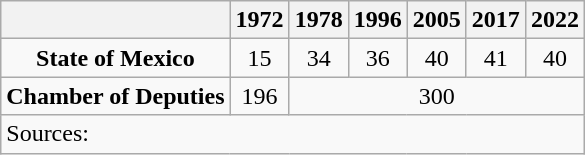<table class="wikitable" style="text-align: center">
<tr>
<th></th>
<th>1972</th>
<th>1978</th>
<th>1996</th>
<th>2005</th>
<th>2017</th>
<th>2022</th>
</tr>
<tr>
<td><strong>State of Mexico</strong></td>
<td>15</td>
<td>34</td>
<td>36</td>
<td>40</td>
<td>41</td>
<td>40</td>
</tr>
<tr>
<td><strong>Chamber of Deputies</strong></td>
<td>196</td>
<td colspan=5>300</td>
</tr>
<tr>
<td colspan=7 style="text-align: left">Sources: </td>
</tr>
</table>
